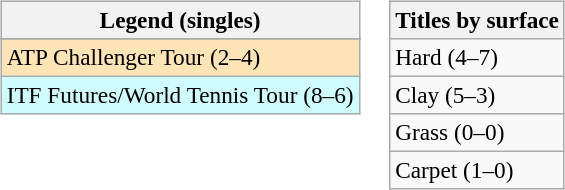<table>
<tr valign=top>
<td><br><table class=wikitable style=font-size:97%>
<tr>
<th>Legend (singles)</th>
</tr>
<tr bgcolor=e5d1cb>
</tr>
<tr bgcolor=moccasin>
<td>ATP Challenger Tour (2–4)</td>
</tr>
<tr bgcolor=cffcff>
<td>ITF Futures/World Tennis Tour (8–6)</td>
</tr>
</table>
</td>
<td><br><table class=wikitable style=font-size:97%>
<tr>
<th>Titles by surface</th>
</tr>
<tr>
<td>Hard (4–7)</td>
</tr>
<tr>
<td>Clay (5–3)</td>
</tr>
<tr>
<td>Grass (0–0)</td>
</tr>
<tr>
<td>Carpet (1–0)</td>
</tr>
</table>
</td>
</tr>
</table>
